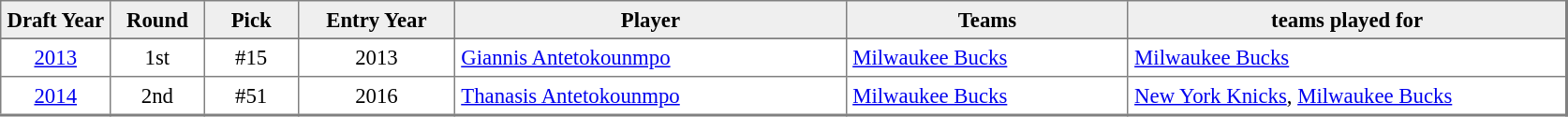<table border=1 cellpadding=4 cellspacing=0 class="toccolours" border=" 1px solid #7f7f7f" style="margin: 0.5em 0 0 0; border-style: solid; border-right-width: 2px; border-bottom-width: 2px; border-collapse: collapse; font-size: 95%">
<tr>
<th bgcolor="#efefef" width="7%">Draft Year</th>
<th bgcolor="#efefef" width="6%">Round</th>
<th bgcolor="#efefef" width="6%">Pick</th>
<th bgcolor="#efefef" width="10%">Entry Year</th>
<th bgcolor="#efefef" width="25%">Player</th>
<th bgcolor="#efefef" width="18%">Teams</th>
<th bgcolor="#efefef" width="37%">teams played for</th>
</tr>
<tr>
</tr>
<tr>
<td style="text-align:center;"><a href='#'>2013</a></td>
<td style="text-align:center;">1st</td>
<td style="text-align:center;">#15</td>
<td style="text-align:center;">2013</td>
<td> <a href='#'>Giannis Antetokounmpo</a></td>
<td><a href='#'>Milwaukee Bucks</a></td>
<td><a href='#'>Milwaukee Bucks</a></td>
</tr>
<tr>
<td style="text-align:center;"><a href='#'>2014</a></td>
<td style="text-align:center;">2nd</td>
<td style="text-align:center;">#51</td>
<td style="text-align:center;">2016</td>
<td> <a href='#'>Thanasis Antetokounmpo</a></td>
<td><a href='#'>Milwaukee Bucks</a></td>
<td><a href='#'>New York Knicks</a>, <a href='#'>Milwaukee Bucks</a></td>
</tr>
</table>
